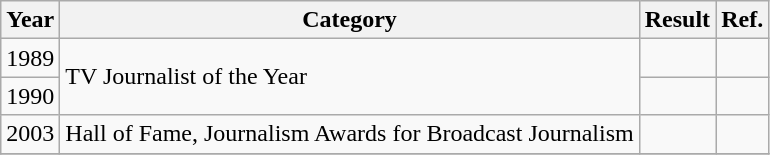<table class="wikitable plainrowheaders sortable">
<tr>
<th>Year</th>
<th>Category</th>
<th>Result</th>
<th>Ref.</th>
</tr>
<tr>
<td>1989</td>
<td rowspan='2'>TV Journalist of the Year</td>
<td></td>
<td></td>
</tr>
<tr>
<td>1990</td>
<td></td>
<td></td>
</tr>
<tr>
<td>2003</td>
<td>Hall of Fame, Journalism Awards for Broadcast Journalism</td>
<td></td>
<td></td>
</tr>
<tr>
</tr>
</table>
